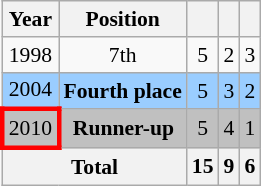<table class="wikitable" style="text-align: center;font-size:90%;">
<tr>
<th>Year</th>
<th>Position</th>
<th></th>
<th></th>
<th></th>
</tr>
<tr>
<td> 1998</td>
<td>7th</td>
<td>5</td>
<td>2</td>
<td>3</td>
</tr>
<tr bgcolor=9acdff>
<td> 2004</td>
<td><strong>Fourth place</strong></td>
<td>5</td>
<td>3</td>
<td>2</td>
</tr>
<tr bgcolor=silver>
<td style="border: 3px solid red"> 2010</td>
<td><strong>Runner-up</strong></td>
<td>5</td>
<td>4</td>
<td>1</td>
</tr>
<tr>
<th colspan=2 align=left>Total</th>
<th>15</th>
<th>9</th>
<th>6</th>
</tr>
</table>
